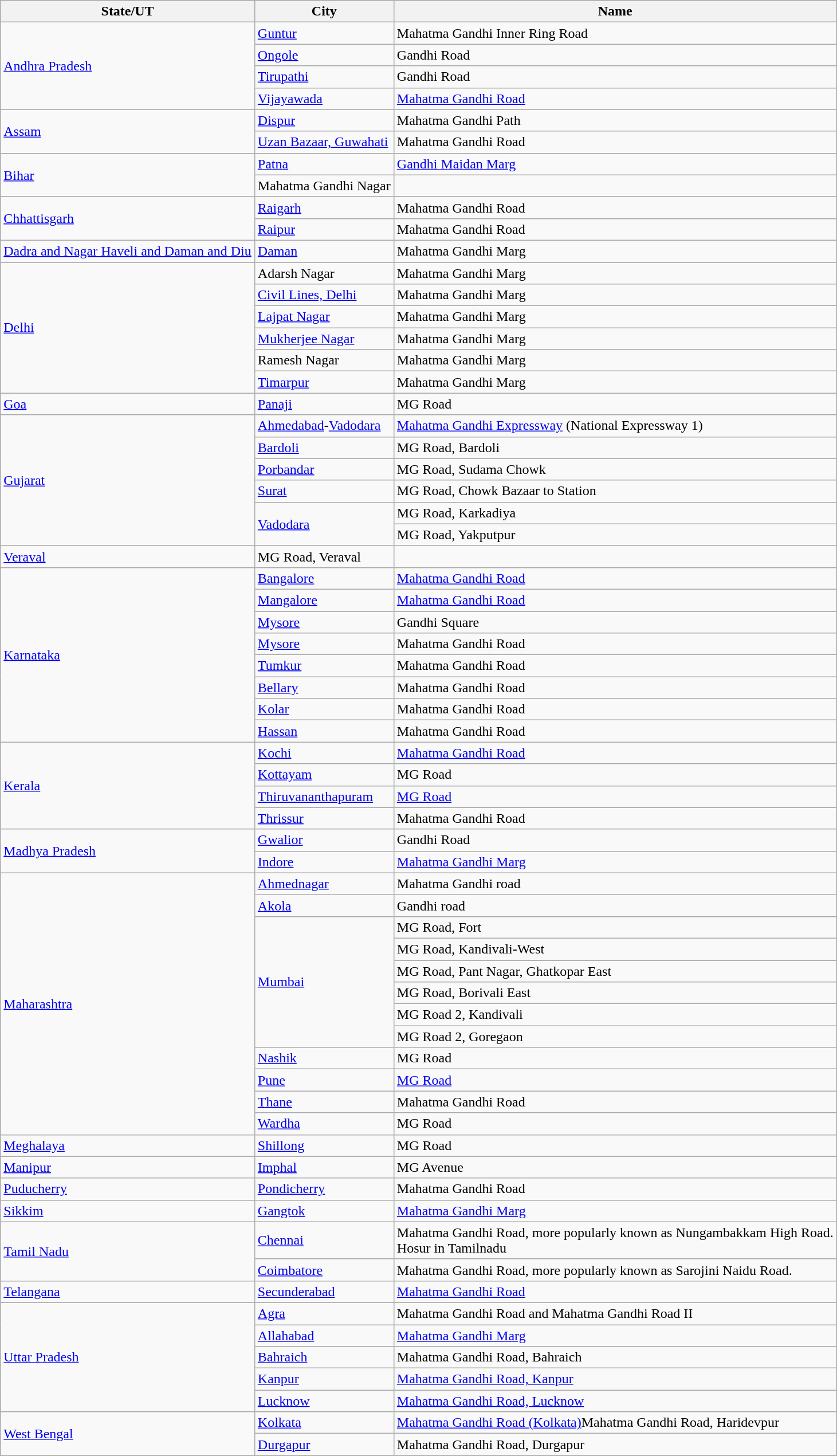<table class="wikitable sortable">
<tr>
<th>State/UT</th>
<th>City</th>
<th>Name</th>
</tr>
<tr>
<td rowspan="4"><a href='#'>Andhra Pradesh</a></td>
<td><a href='#'>Guntur</a></td>
<td>Mahatma Gandhi Inner Ring Road</td>
</tr>
<tr>
<td><a href='#'>Ongole</a></td>
<td>Gandhi Road</td>
</tr>
<tr>
<td><a href='#'>Tirupathi</a></td>
<td>Gandhi Road</td>
</tr>
<tr>
<td><a href='#'>Vijayawada</a></td>
<td><a href='#'>Mahatma Gandhi Road</a></td>
</tr>
<tr>
<td rowspan="2"><a href='#'>Assam</a></td>
<td><a href='#'>Dispur</a></td>
<td>Mahatma Gandhi Path</td>
</tr>
<tr>
<td><a href='#'>Uzan Bazaar, Guwahati</a></td>
<td>Mahatma Gandhi Road</td>
</tr>
<tr>
<td rowspan="2"><a href='#'>Bihar</a></td>
<td><a href='#'>Patna</a></td>
<td><a href='#'>Gandhi Maidan Marg</a></td>
</tr>
<tr>
<td>Mahatma Gandhi Nagar</td>
</tr>
<tr>
<td rowspan="2"><a href='#'>Chhattisgarh</a></td>
<td><a href='#'>Raigarh</a></td>
<td>Mahatma Gandhi Road</td>
</tr>
<tr>
<td><a href='#'>Raipur</a></td>
<td MG Road, Raipur>Mahatma Gandhi Road</td>
</tr>
<tr>
<td><a href='#'>Dadra and Nagar Haveli and Daman and Diu</a></td>
<td><a href='#'>Daman</a></td>
<td>Mahatma Gandhi Marg</td>
</tr>
<tr>
<td rowspan="6"><a href='#'>Delhi</a></td>
<td>Adarsh Nagar</td>
<td>Mahatma Gandhi Marg</td>
</tr>
<tr>
<td><a href='#'>Civil Lines, Delhi</a></td>
<td>Mahatma Gandhi Marg</td>
</tr>
<tr>
<td><a href='#'>Lajpat Nagar</a></td>
<td>Mahatma Gandhi Marg</td>
</tr>
<tr>
<td><a href='#'>Mukherjee Nagar</a></td>
<td>Mahatma Gandhi Marg</td>
</tr>
<tr>
<td>Ramesh Nagar</td>
<td>Mahatma Gandhi Marg</td>
</tr>
<tr>
<td><a href='#'>Timarpur</a></td>
<td>Mahatma Gandhi Marg</td>
</tr>
<tr>
<td><a href='#'>Goa</a></td>
<td><a href='#'>Panaji</a></td>
<td>MG Road</td>
</tr>
<tr>
<td rowspan="6"><a href='#'>Gujarat</a></td>
<td><a href='#'>Ahmedabad</a>-<a href='#'>Vadodara</a></td>
<td><a href='#'>Mahatma Gandhi Expressway</a> (National Expressway 1)</td>
</tr>
<tr>
<td><a href='#'>Bardoli</a></td>
<td>MG Road, Bardoli</td>
</tr>
<tr>
<td><a href='#'>Porbandar</a></td>
<td>MG Road, Sudama Chowk</td>
</tr>
<tr>
<td><a href='#'>Surat</a></td>
<td>MG Road, Chowk Bazaar to Station</td>
</tr>
<tr>
<td rowspan="2"><a href='#'>Vadodara</a></td>
<td>MG Road, Karkadiya</td>
</tr>
<tr>
<td>MG Road, Yakputpur</td>
</tr>
<tr>
<td><a href='#'>Veraval</a></td>
<td>MG Road, Veraval</td>
</tr>
<tr>
<td rowspan="8"><a href='#'>Karnataka</a></td>
<td><a href='#'>Bangalore</a></td>
<td><a href='#'>Mahatma Gandhi Road</a></td>
</tr>
<tr>
<td><a href='#'>Mangalore</a></td>
<td><a href='#'>Mahatma Gandhi Road</a></td>
</tr>
<tr>
<td><a href='#'>Mysore</a></td>
<td>Gandhi Square</td>
</tr>
<tr>
<td><a href='#'>Mysore</a></td>
<td>Mahatma Gandhi Road</td>
</tr>
<tr>
<td><a href='#'>Tumkur</a></td>
<td>Mahatma Gandhi Road</td>
</tr>
<tr>
<td><a href='#'>Bellary</a></td>
<td>Mahatma Gandhi Road</td>
</tr>
<tr>
<td><a href='#'>Kolar</a></td>
<td>Mahatma Gandhi Road</td>
</tr>
<tr>
<td><a href='#'>Hassan</a></td>
<td>Mahatma Gandhi Road</td>
</tr>
<tr>
<td rowspan="4"><a href='#'>Kerala</a></td>
<td><a href='#'>Kochi</a></td>
<td><a href='#'>Mahatma Gandhi Road</a></td>
</tr>
<tr>
<td><a href='#'>Kottayam</a></td>
<td>MG Road</td>
</tr>
<tr>
<td><a href='#'>Thiruvananthapuram</a></td>
<td><a href='#'>MG Road</a></td>
</tr>
<tr>
<td><a href='#'>Thrissur</a></td>
<td>Mahatma Gandhi Road</td>
</tr>
<tr>
<td rowspan="2"><a href='#'>Madhya Pradesh</a></td>
<td><a href='#'>Gwalior</a></td>
<td>Gandhi Road</td>
</tr>
<tr>
<td><a href='#'>Indore</a></td>
<td><a href='#'>Mahatma Gandhi Marg</a></td>
</tr>
<tr>
<td rowspan="12"><a href='#'>Maharashtra</a></td>
<td><a href='#'>Ahmednagar</a></td>
<td>Mahatma Gandhi road</td>
</tr>
<tr>
<td><a href='#'>Akola</a></td>
<td>Gandhi road</td>
</tr>
<tr>
<td rowspan="6"><a href='#'>Mumbai</a></td>
<td>MG Road, Fort</td>
</tr>
<tr>
<td>MG Road, Kandivali-West</td>
</tr>
<tr>
<td>MG Road, Pant Nagar, Ghatkopar East</td>
</tr>
<tr>
<td>MG Road, Borivali East</td>
</tr>
<tr>
<td>MG Road 2, Kandivali</td>
</tr>
<tr>
<td>MG Road 2, Goregaon</td>
</tr>
<tr>
<td><a href='#'>Nashik</a></td>
<td>MG Road</td>
</tr>
<tr>
<td><a href='#'>Pune</a></td>
<td><a href='#'>MG Road</a></td>
</tr>
<tr>
<td><a href='#'>Thane</a></td>
<td>Mahatma Gandhi Road</td>
</tr>
<tr>
<td><a href='#'>Wardha</a></td>
<td>MG Road</td>
</tr>
<tr>
<td><a href='#'>Meghalaya</a></td>
<td><a href='#'>Shillong</a></td>
<td>MG Road</td>
</tr>
<tr>
<td><a href='#'>Manipur</a></td>
<td><a href='#'>Imphal</a></td>
<td>MG Avenue</td>
</tr>
<tr>
<td><a href='#'>Puducherry</a></td>
<td><a href='#'>Pondicherry</a></td>
<td>Mahatma Gandhi Road</td>
</tr>
<tr>
<td><a href='#'>Sikkim</a></td>
<td><a href='#'>Gangtok</a></td>
<td><a href='#'>Mahatma Gandhi Marg</a></td>
</tr>
<tr>
<td rowspan="2"><a href='#'>Tamil Nadu</a></td>
<td><a href='#'>Chennai</a></td>
<td>Mahatma Gandhi Road, more popularly known as Nungambakkam High Road.<br>Hosur in Tamilnadu</td>
</tr>
<tr>
<td><a href='#'>Coimbatore</a></td>
<td>Mahatma Gandhi Road, more popularly known as Sarojini Naidu Road.</td>
</tr>
<tr>
<td><a href='#'>Telangana</a></td>
<td><a href='#'>Secunderabad</a></td>
<td><a href='#'>Mahatma Gandhi Road</a></td>
</tr>
<tr>
<td rowspan="5"><a href='#'>Uttar Pradesh</a></td>
<td><a href='#'>Agra</a></td>
<td>Mahatma Gandhi Road and Mahatma Gandhi Road II</td>
</tr>
<tr>
<td><a href='#'>Allahabad</a></td>
<td><a href='#'>Mahatma Gandhi Marg</a></td>
</tr>
<tr>
<td><a href='#'>Bahraich</a></td>
<td>Mahatma Gandhi Road, Bahraich</td>
</tr>
<tr>
<td><a href='#'>Kanpur</a></td>
<td><a href='#'>Mahatma Gandhi Road, Kanpur</a></td>
</tr>
<tr>
<td><a href='#'>Lucknow</a></td>
<td><a href='#'>Mahatma Gandhi Road, Lucknow</a></td>
</tr>
<tr>
<td rowspan="2"><a href='#'>West Bengal</a></td>
<td><a href='#'>Kolkata</a></td>
<td><a href='#'>Mahatma Gandhi Road (Kolkata)</a>Mahatma Gandhi Road, Haridevpur</td>
</tr>
<tr>
<td><a href='#'>Durgapur</a></td>
<td>Mahatma Gandhi Road, Durgapur</td>
</tr>
</table>
